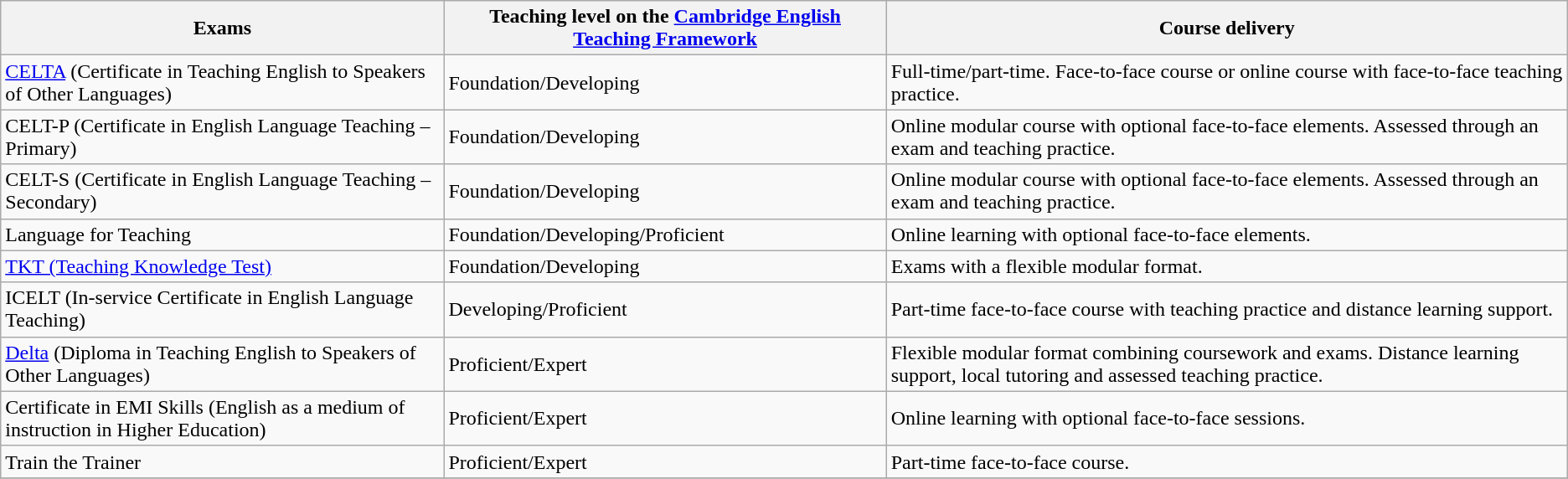<table class="wikitable">
<tr>
<th>Exams</th>
<th>Teaching level on the <a href='#'>Cambridge English Teaching Framework</a></th>
<th>Course delivery</th>
</tr>
<tr>
<td><a href='#'>CELTA</a> (Certificate in Teaching English to Speakers of Other Languages)</td>
<td>Foundation/Developing</td>
<td>Full-time/part-time. Face-to-face course or online course with face-to-face teaching practice.</td>
</tr>
<tr>
<td>CELT-P (Certificate in English Language Teaching – Primary)</td>
<td>Foundation/Developing</td>
<td>Online modular course with optional face-to-face elements. Assessed through an exam and teaching practice.</td>
</tr>
<tr>
<td>CELT-S (Certificate in English Language Teaching – Secondary)</td>
<td>Foundation/Developing</td>
<td>Online modular course with optional face-to-face elements. Assessed through an exam and teaching practice.</td>
</tr>
<tr>
<td>Language for Teaching</td>
<td>Foundation/Developing/Proficient</td>
<td>Online learning with optional face-to-face elements.</td>
</tr>
<tr>
<td><a href='#'>TKT (Teaching Knowledge Test)</a></td>
<td>Foundation/Developing</td>
<td>Exams with a flexible modular format.</td>
</tr>
<tr>
<td>ICELT (In-service Certificate in English Language Teaching)</td>
<td>Developing/Proficient</td>
<td>Part-time face-to-face course with teaching practice and distance learning support.</td>
</tr>
<tr>
<td><a href='#'>Delta</a> (Diploma in Teaching English to Speakers of Other Languages)</td>
<td>Proficient/Expert</td>
<td>Flexible modular format combining coursework and exams. Distance learning support, local tutoring and assessed teaching practice.</td>
</tr>
<tr>
<td>Certificate in EMI Skills (English as a medium of instruction in Higher Education)</td>
<td>Proficient/Expert</td>
<td>Online learning with optional face-to-face sessions.</td>
</tr>
<tr>
<td>Train the Trainer</td>
<td>Proficient/Expert</td>
<td>Part-time face-to-face course.</td>
</tr>
<tr>
</tr>
</table>
